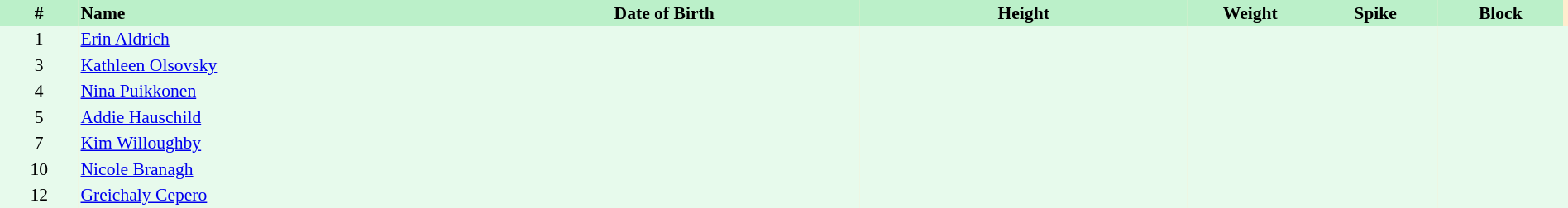<table border=0 cellpadding=2 cellspacing=0  |- bgcolor=#FFECCE style="text-align:center; font-size:90%;" width=100%>
<tr bgcolor=#BBF0C9>
<th width=5%>#</th>
<th width=25% align=left>Name</th>
<th width=25%>Date of Birth</th>
<th width=21%>Height</th>
<th width=8%>Weight</th>
<th width=8%>Spike</th>
<th width=8%>Block</th>
</tr>
<tr bgcolor=#E7FAEC>
<td>1</td>
<td align=left><a href='#'>Erin Aldrich</a></td>
<td></td>
<td></td>
<td></td>
<td></td>
<td></td>
<td></td>
</tr>
<tr bgcolor=#E7FAEC>
<td>3</td>
<td align=left><a href='#'>Kathleen Olsovsky</a></td>
<td></td>
<td></td>
<td></td>
<td></td>
<td></td>
<td></td>
</tr>
<tr bgcolor=#E7FAEC>
<td>4</td>
<td align=left><a href='#'>Nina Puikkonen</a></td>
<td></td>
<td></td>
<td></td>
<td></td>
<td></td>
<td></td>
</tr>
<tr bgcolor=#E7FAEC>
<td>5</td>
<td align=left><a href='#'>Addie Hauschild</a></td>
<td></td>
<td></td>
<td></td>
<td></td>
<td></td>
<td></td>
</tr>
<tr bgcolor=#E7FAEC>
<td>7</td>
<td align=left><a href='#'>Kim Willoughby</a></td>
<td></td>
<td></td>
<td></td>
<td></td>
<td></td>
<td></td>
</tr>
<tr bgcolor=#E7FAEC>
<td>10</td>
<td align=left><a href='#'>Nicole Branagh</a></td>
<td></td>
<td></td>
<td></td>
<td></td>
<td></td>
<td></td>
</tr>
<tr bgcolor=#E7FAEC>
<td>12</td>
<td align=left><a href='#'>Greichaly Cepero</a></td>
<td></td>
<td></td>
<td></td>
<td></td>
<td></td>
<td></td>
</tr>
</table>
